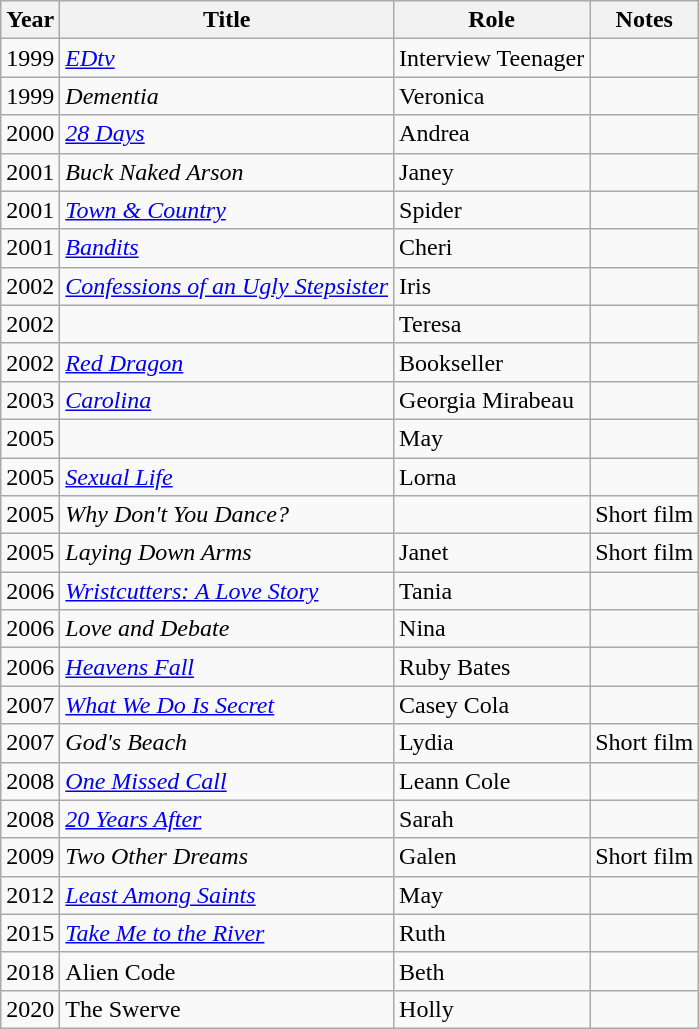<table class="wikitable sortable">
<tr>
<th>Year</th>
<th>Title</th>
<th>Role</th>
<th class="unsortable">Notes</th>
</tr>
<tr>
<td>1999</td>
<td><em><a href='#'>EDtv</a></em></td>
<td>Interview Teenager</td>
<td></td>
</tr>
<tr>
<td>1999</td>
<td><em>Dementia</em></td>
<td>Veronica</td>
<td></td>
</tr>
<tr>
<td>2000</td>
<td><em><a href='#'>28 Days</a></em></td>
<td>Andrea</td>
<td></td>
</tr>
<tr>
<td>2001</td>
<td><em>Buck Naked Arson</em></td>
<td>Janey</td>
<td></td>
</tr>
<tr>
<td>2001</td>
<td><em><a href='#'>Town & Country</a></em></td>
<td>Spider</td>
<td></td>
</tr>
<tr>
<td>2001</td>
<td><em><a href='#'>Bandits</a></em></td>
<td>Cheri</td>
<td></td>
</tr>
<tr>
<td>2002</td>
<td><em><a href='#'>Confessions of an Ugly Stepsister</a></em></td>
<td>Iris</td>
<td></td>
</tr>
<tr>
<td>2002</td>
<td><em></em></td>
<td>Teresa</td>
<td></td>
</tr>
<tr>
<td>2002</td>
<td><em><a href='#'>Red Dragon</a></em></td>
<td>Bookseller</td>
<td></td>
</tr>
<tr>
<td>2003</td>
<td><em><a href='#'>Carolina</a></em></td>
<td>Georgia Mirabeau</td>
<td></td>
</tr>
<tr>
<td>2005</td>
<td><em></em></td>
<td>May</td>
<td></td>
</tr>
<tr>
<td>2005</td>
<td><em><a href='#'>Sexual Life</a></em></td>
<td>Lorna</td>
<td></td>
</tr>
<tr>
<td>2005</td>
<td><em>Why Don't You Dance?</em></td>
<td></td>
<td>Short film</td>
</tr>
<tr>
<td>2005</td>
<td><em>Laying Down Arms</em></td>
<td>Janet</td>
<td>Short film</td>
</tr>
<tr>
<td>2006</td>
<td><em><a href='#'>Wristcutters: A Love Story</a></em></td>
<td>Tania</td>
<td></td>
</tr>
<tr>
<td>2006</td>
<td><em>Love and Debate</em></td>
<td>Nina</td>
<td></td>
</tr>
<tr>
<td>2006</td>
<td><em><a href='#'>Heavens Fall</a></em></td>
<td>Ruby Bates</td>
<td></td>
</tr>
<tr>
<td>2007</td>
<td><em><a href='#'>What We Do Is Secret</a></em></td>
<td>Casey Cola</td>
<td></td>
</tr>
<tr>
<td>2007</td>
<td><em>God's Beach</em></td>
<td>Lydia</td>
<td>Short film</td>
</tr>
<tr>
<td>2008</td>
<td><em><a href='#'>One Missed Call</a></em></td>
<td>Leann Cole</td>
<td></td>
</tr>
<tr>
<td>2008</td>
<td><em><a href='#'>20 Years After</a></em></td>
<td>Sarah</td>
<td></td>
</tr>
<tr>
<td>2009</td>
<td><em>Two Other Dreams</em></td>
<td>Galen</td>
<td>Short film</td>
</tr>
<tr>
<td>2012</td>
<td><em><a href='#'>Least Among Saints</a></em></td>
<td>May</td>
<td></td>
</tr>
<tr>
<td>2015</td>
<td><em><a href='#'>Take Me to the River</a></em></td>
<td>Ruth</td>
<td></td>
</tr>
<tr>
<td>2018</td>
<td>Alien Code</td>
<td>Beth</td>
<td></td>
</tr>
<tr>
<td>2020</td>
<td>The Swerve</td>
<td>Holly</td>
<td></td>
</tr>
</table>
